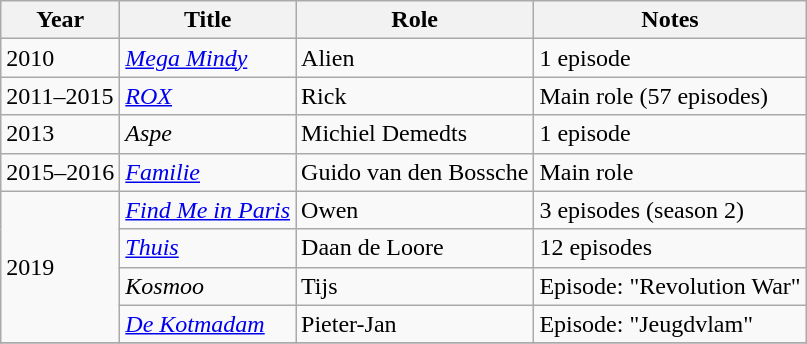<table class="wikitable">
<tr>
<th>Year</th>
<th>Title</th>
<th>Role</th>
<th>Notes</th>
</tr>
<tr>
<td>2010</td>
<td><em><a href='#'>Mega Mindy</a></em></td>
<td>Alien</td>
<td>1 episode</td>
</tr>
<tr>
<td>2011–2015</td>
<td><em><a href='#'>ROX</a></em></td>
<td>Rick</td>
<td>Main role (57 episodes)</td>
</tr>
<tr>
<td>2013</td>
<td><em>Aspe</em></td>
<td>Michiel Demedts</td>
<td>1 episode</td>
</tr>
<tr>
<td>2015–2016</td>
<td><em><a href='#'>Familie</a></em></td>
<td>Guido van den Bossche</td>
<td>Main role</td>
</tr>
<tr>
<td rowspan="4">2019</td>
<td><em><a href='#'>Find Me in Paris</a></em></td>
<td>Owen</td>
<td>3 episodes (season 2)</td>
</tr>
<tr>
<td><em><a href='#'>Thuis</a></em></td>
<td>Daan de Loore</td>
<td>12 episodes</td>
</tr>
<tr>
<td><em>Kosmoo</em></td>
<td>Tijs</td>
<td>Episode: "Revolution War"</td>
</tr>
<tr>
<td><em><a href='#'>De Kotmadam</a></em></td>
<td>Pieter-Jan</td>
<td>Episode: "Jeugdvlam"</td>
</tr>
<tr>
</tr>
</table>
